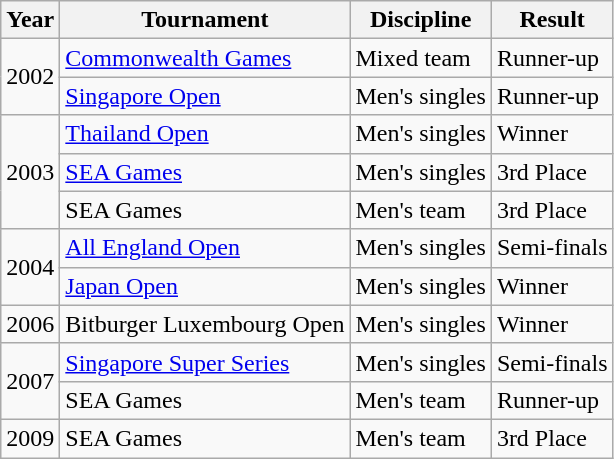<table class="sortable wikitable">
<tr>
<th>Year</th>
<th>Tournament</th>
<th>Discipline</th>
<th>Result</th>
</tr>
<tr>
<td rowspan="2">2002</td>
<td><a href='#'>Commonwealth Games</a></td>
<td>Mixed team</td>
<td>Runner-up</td>
</tr>
<tr>
<td><a href='#'>Singapore Open</a></td>
<td>Men's singles</td>
<td>Runner-up</td>
</tr>
<tr>
<td rowspan="3">2003</td>
<td><a href='#'>Thailand Open</a></td>
<td>Men's singles</td>
<td>Winner</td>
</tr>
<tr>
<td><a href='#'>SEA Games</a></td>
<td>Men's singles</td>
<td>3rd Place</td>
</tr>
<tr>
<td>SEA Games</td>
<td>Men's team</td>
<td>3rd Place</td>
</tr>
<tr>
<td rowspan="2">2004</td>
<td><a href='#'>All England Open</a></td>
<td>Men's singles</td>
<td>Semi-finals</td>
</tr>
<tr>
<td><a href='#'>Japan Open</a></td>
<td>Men's singles</td>
<td>Winner</td>
</tr>
<tr>
<td>2006</td>
<td>Bitburger Luxembourg Open</td>
<td>Men's singles</td>
<td>Winner</td>
</tr>
<tr>
<td rowspan="2">2007</td>
<td><a href='#'>Singapore Super Series</a></td>
<td>Men's singles</td>
<td>Semi-finals</td>
</tr>
<tr>
<td>SEA Games</td>
<td>Men's team</td>
<td>Runner-up</td>
</tr>
<tr>
<td>2009</td>
<td>SEA Games</td>
<td>Men's team</td>
<td>3rd Place</td>
</tr>
</table>
